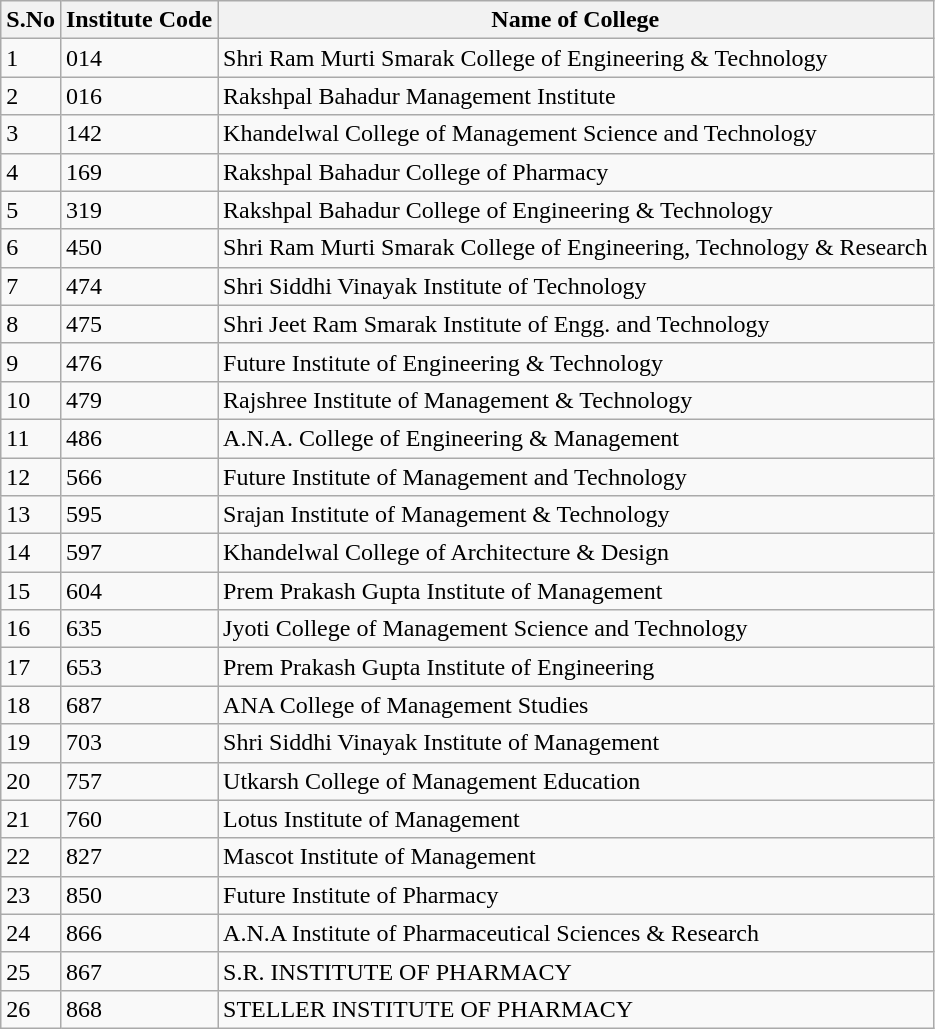<table class="wikitable sortable">
<tr>
<th>S.No</th>
<th>Institute Code</th>
<th>Name of College</th>
</tr>
<tr>
<td>1</td>
<td>014</td>
<td>Shri Ram Murti Smarak College of Engineering & Technology</td>
</tr>
<tr>
<td>2</td>
<td>016</td>
<td>Rakshpal Bahadur Management Institute</td>
</tr>
<tr>
<td>3</td>
<td>142</td>
<td>Khandelwal College of Management Science and Technology</td>
</tr>
<tr>
<td>4</td>
<td>169</td>
<td>Rakshpal Bahadur College of Pharmacy</td>
</tr>
<tr>
<td>5</td>
<td>319</td>
<td>Rakshpal Bahadur College of Engineering & Technology</td>
</tr>
<tr>
<td>6</td>
<td>450</td>
<td>Shri Ram Murti Smarak College of Engineering, Technology & Research</td>
</tr>
<tr>
<td>7</td>
<td>474</td>
<td>Shri Siddhi Vinayak Institute of Technology</td>
</tr>
<tr>
<td>8</td>
<td>475</td>
<td>Shri Jeet Ram Smarak Institute of Engg. and Technology</td>
</tr>
<tr>
<td>9</td>
<td>476</td>
<td>Future Institute of Engineering & Technology</td>
</tr>
<tr>
<td>10</td>
<td>479</td>
<td>Rajshree Institute of Management & Technology</td>
</tr>
<tr>
<td>11</td>
<td>486</td>
<td>A.N.A. College of Engineering & Management</td>
</tr>
<tr>
<td>12</td>
<td>566</td>
<td>Future Institute of Management and Technology</td>
</tr>
<tr>
<td>13</td>
<td>595</td>
<td>Srajan Institute of Management & Technology</td>
</tr>
<tr>
<td>14</td>
<td>597</td>
<td>Khandelwal College of Architecture & Design</td>
</tr>
<tr>
<td>15</td>
<td>604</td>
<td>Prem Prakash Gupta Institute of Management</td>
</tr>
<tr>
<td>16</td>
<td>635</td>
<td>Jyoti College of Management Science and Technology</td>
</tr>
<tr>
<td>17</td>
<td>653</td>
<td>Prem Prakash Gupta Institute of Engineering</td>
</tr>
<tr>
<td>18</td>
<td>687</td>
<td>ANA College of Management Studies</td>
</tr>
<tr>
<td>19</td>
<td>703</td>
<td>Shri Siddhi Vinayak Institute of Management</td>
</tr>
<tr>
<td>20</td>
<td>757</td>
<td>Utkarsh College of Management Education</td>
</tr>
<tr>
<td>21</td>
<td>760</td>
<td>Lotus Institute of Management</td>
</tr>
<tr>
<td>22</td>
<td>827</td>
<td>Mascot Institute of Management</td>
</tr>
<tr>
<td>23</td>
<td>850</td>
<td>Future Institute of Pharmacy</td>
</tr>
<tr>
<td>24</td>
<td>866</td>
<td>A.N.A Institute of Pharmaceutical Sciences & Research</td>
</tr>
<tr>
<td>25</td>
<td>867</td>
<td>S.R. INSTITUTE OF PHARMACY</td>
</tr>
<tr>
<td>26</td>
<td>868</td>
<td>STELLER INSTITUTE OF PHARMACY</td>
</tr>
</table>
